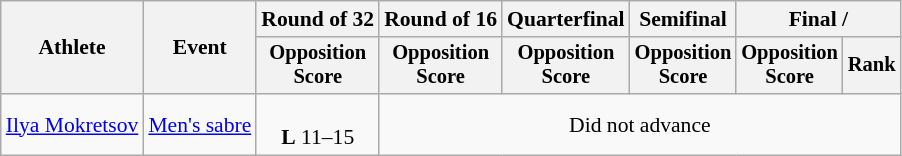<table class="wikitable" style="font-size:90%">
<tr>
<th rowspan=2>Athlete</th>
<th rowspan=2>Event</th>
<th>Round of 32</th>
<th>Round of 16</th>
<th>Quarterfinal</th>
<th>Semifinal</th>
<th colspan=2>Final / </th>
</tr>
<tr style="font-size:95%">
<th>Opposition<br>Score</th>
<th>Opposition<br>Score</th>
<th>Opposition<br>Score</th>
<th>Opposition<br>Score</th>
<th>Opposition<br>Score</th>
<th>Rank</th>
</tr>
<tr align=center>
<td align=left><a href='#'>Ilya Mokretsov</a></td>
<td align=left><a href='#'>Men's sabre</a></td>
<td><br><strong>L</strong> 11–15</td>
<td colspan=5>Did not advance</td>
</tr>
</table>
